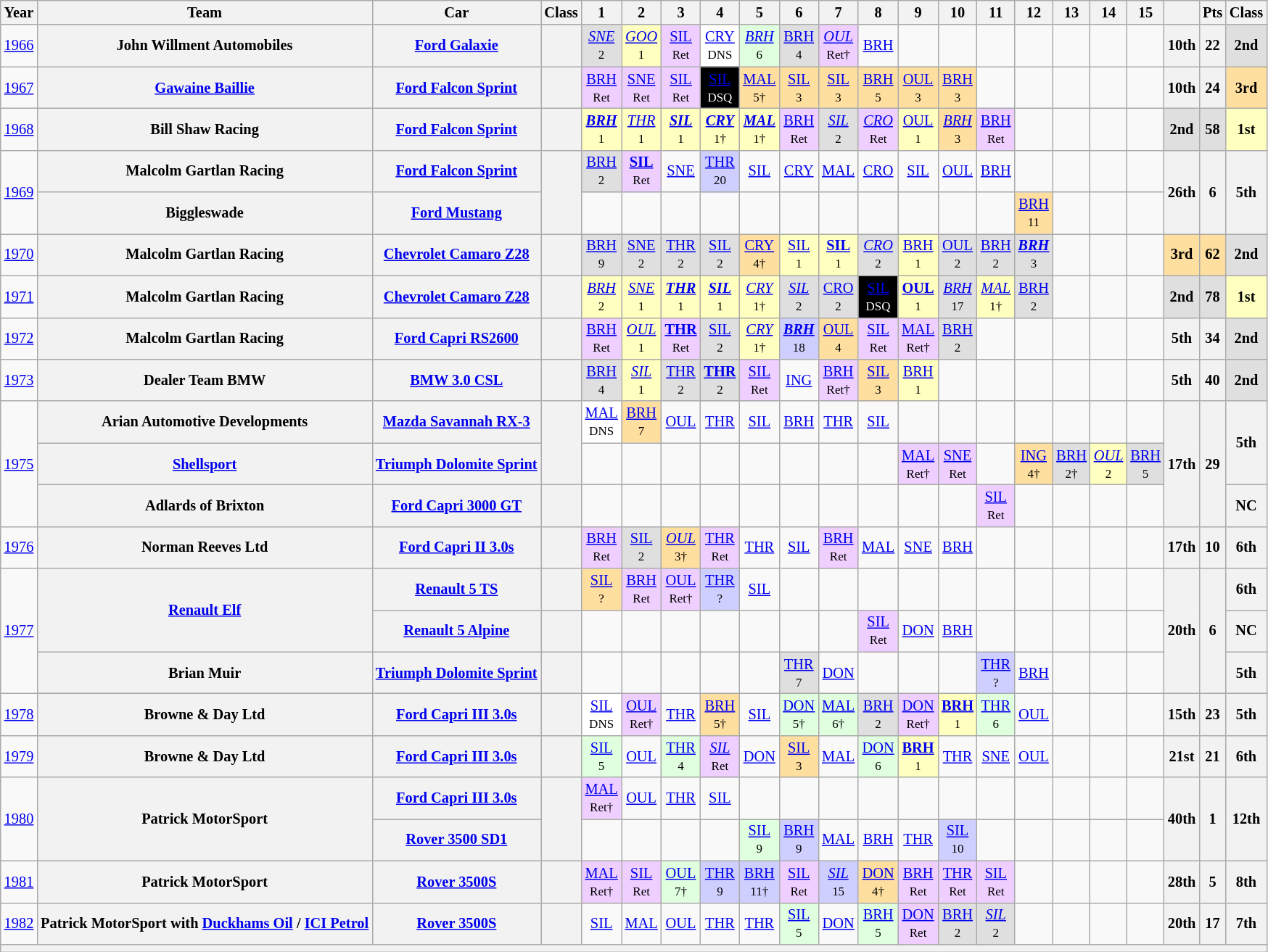<table class="wikitable" style="text-align:center; font-size:85%">
<tr>
<th>Year</th>
<th>Team</th>
<th>Car</th>
<th>Class</th>
<th>1</th>
<th>2</th>
<th>3</th>
<th>4</th>
<th>5</th>
<th>6</th>
<th>7</th>
<th>8</th>
<th>9</th>
<th>10</th>
<th>11</th>
<th>12</th>
<th>13</th>
<th>14</th>
<th>15</th>
<th></th>
<th>Pts</th>
<th>Class</th>
</tr>
<tr>
<td><a href='#'>1966</a></td>
<th>John Willment Automobiles</th>
<th><a href='#'>Ford Galaxie</a></th>
<th><span></span></th>
<td style="background:#DFDFDF;"><em><a href='#'>SNE</a></em><br><small>2</small><br></td>
<td style="background:#FFFFBF;"><em><a href='#'>GOO</a></em><br><small>1</small><br></td>
<td style="background:#EFCFFF;"><a href='#'>SIL</a><br><small>Ret</small></td>
<td style="background:#FFFFFF;"><a href='#'>CRY</a><br><small>DNS</small></td>
<td style="background:#DFFFDF;"><em><a href='#'>BRH</a></em><br><small>6</small></td>
<td style="background:#DFDFDF;"><a href='#'>BRH</a><br><small>4</small></td>
<td style="background:#EFCFFF;"><em><a href='#'>OUL</a></em><br><small>Ret†</small></td>
<td><a href='#'>BRH</a></td>
<td></td>
<td></td>
<td></td>
<td></td>
<td></td>
<td></td>
<td></td>
<th>10th</th>
<th>22</th>
<td style="background:#DFDFDF;"><strong>2nd</strong></td>
</tr>
<tr>
<td><a href='#'>1967</a></td>
<th><a href='#'>Gawaine Baillie</a></th>
<th><a href='#'>Ford Falcon Sprint</a></th>
<th><span></span></th>
<td style="background:#EFCFFF;"><a href='#'>BRH</a><br><small>Ret</small></td>
<td style="background:#EFCFFF;"><a href='#'>SNE</a><br><small>Ret</small></td>
<td style="background:#EFCFFF;"><a href='#'>SIL</a><br><small>Ret</small></td>
<td style="background:#000000; color:white"><a href='#'><span>SIL</span></a><br><small>DSQ</small></td>
<td style="background:#FFDF9F;"><a href='#'>MAL</a><br><small>5†</small></td>
<td style="background:#FFDF9F;"><a href='#'>SIL</a><br><small>3</small></td>
<td style="background:#FFDF9F;"><a href='#'>SIL</a><br><small>3</small></td>
<td style="background:#FFDF9F;"><a href='#'>BRH</a><br><small>5</small></td>
<td style="background:#FFDF9F;"><a href='#'>OUL</a><br><small>3</small></td>
<td style="background:#FFDF9F;"><a href='#'>BRH</a><br><small>3</small></td>
<td></td>
<td></td>
<td></td>
<td></td>
<td></td>
<th>10th</th>
<th>24</th>
<td style="background:#FFDF9F;"><strong>3rd</strong></td>
</tr>
<tr>
<td><a href='#'>1968</a></td>
<th>Bill Shaw Racing</th>
<th><a href='#'>Ford Falcon Sprint</a></th>
<th><span></span></th>
<td style="background:#FFFFBF;"><strong><em><a href='#'>BRH</a></em></strong><br><small>1</small></td>
<td style="background:#FFFFBF;"><em><a href='#'>THR</a></em><br><small>1</small></td>
<td style="background:#FFFFBF;"><strong><em><a href='#'>SIL</a></em></strong><br><small>1</small></td>
<td style="background:#FFFFBF;"><strong><em><a href='#'>CRY</a></em></strong><br><small>1†</small></td>
<td style="background:#FFFFBF;"><strong><em><a href='#'>MAL</a></em></strong><br><small>1†</small></td>
<td style="background:#EFCFFF;"><a href='#'>BRH</a><br><small>Ret</small></td>
<td style="background:#DFDFDF;"><em><a href='#'>SIL</a></em><br><small>2</small></td>
<td style="background:#EFCFFF;"><em><a href='#'>CRO</a></em><br><small>Ret</small></td>
<td style="background:#FFFFBF;"><a href='#'>OUL</a><br><small>1</small></td>
<td style="background:#FFDF9F;"><em><a href='#'>BRH</a></em><br><small>3</small></td>
<td style="background:#EFCFFF;"><a href='#'>BRH</a><br><small>Ret</small></td>
<td></td>
<td></td>
<td></td>
<td></td>
<td style="background:#DFDFDF;"><strong>2nd</strong></td>
<td style="background:#DFDFDF;"><strong>58</strong></td>
<td style="background:#FFFFBF;"><strong>1st</strong></td>
</tr>
<tr>
<td rowspan=2><a href='#'>1969</a></td>
<th>Malcolm Gartlan Racing</th>
<th><a href='#'>Ford Falcon Sprint</a></th>
<th rowspan=2><span></span></th>
<td style="background:#DFDFDF;"><a href='#'>BRH</a><br><small>2</small></td>
<td style="background:#EFCFFF;"><strong><a href='#'>SIL</a></strong><br><small>Ret</small></td>
<td><a href='#'>SNE</a></td>
<td style="background:#CFCFFF;"><a href='#'>THR</a><br><small>20</small></td>
<td><a href='#'>SIL</a></td>
<td><a href='#'>CRY</a></td>
<td><a href='#'>MAL</a></td>
<td><a href='#'>CRO</a></td>
<td><a href='#'>SIL</a></td>
<td><a href='#'>OUL</a></td>
<td><a href='#'>BRH</a></td>
<td></td>
<td></td>
<td></td>
<td></td>
<th rowspan=2>26th</th>
<th rowspan=2>6</th>
<th rowspan=2>5th</th>
</tr>
<tr>
<th>Biggleswade</th>
<th><a href='#'>Ford Mustang</a></th>
<td></td>
<td></td>
<td></td>
<td></td>
<td></td>
<td></td>
<td></td>
<td></td>
<td></td>
<td></td>
<td></td>
<td style="background:#FFDF9F;"><a href='#'>BRH</a><br><small>11</small></td>
<td></td>
<td></td>
<td></td>
</tr>
<tr>
<td><a href='#'>1970</a></td>
<th>Malcolm Gartlan Racing</th>
<th><a href='#'>Chevrolet Camaro Z28</a></th>
<th><span></span></th>
<td style="background:#DFDFDF;"><a href='#'>BRH</a><br><small>9</small></td>
<td style="background:#DFDFDF;"><a href='#'>SNE</a><br><small>2</small></td>
<td style="background:#DFDFDF;"><a href='#'>THR</a><br><small>2</small></td>
<td style="background:#DFDFDF;"><a href='#'>SIL</a><br><small>2</small></td>
<td style="background:#FFDF9F;"><a href='#'>CRY</a><br><small>4†</small></td>
<td style="background:#FFFFBF;"><a href='#'>SIL</a><br><small>1</small></td>
<td style="background:#FFFFBF;"><strong><a href='#'>SIL</a></strong><br><small>1</small></td>
<td style="background:#DFDFDF;"><em><a href='#'>CRO</a></em><br><small>2</small></td>
<td style="background:#FFFFBF;"><a href='#'>BRH</a><br><small>1</small></td>
<td style="background:#DFDFDF;"><a href='#'>OUL</a><br><small>2</small></td>
<td style="background:#DFDFDF;"><a href='#'>BRH</a><br><small>2</small></td>
<td style="background:#DFDFDF;"><strong><em><a href='#'>BRH</a></em></strong><br><small>3</small></td>
<td></td>
<td></td>
<td></td>
<td style="background:#FFDF9F;"><strong>3rd</strong></td>
<td style="background:#FFDF9F;"><strong>62</strong></td>
<td style="background:#DFDFDF;"><strong>2nd</strong></td>
</tr>
<tr>
<td><a href='#'>1971</a></td>
<th>Malcolm Gartlan Racing</th>
<th><a href='#'>Chevrolet Camaro Z28</a></th>
<th><span></span></th>
<td style="background:#FFFFBF;"><em><a href='#'>BRH</a></em><br><small>2</small></td>
<td style="background:#FFFFBF;"><em><a href='#'>SNE</a></em><br><small>1</small></td>
<td style="background:#FFFFBF;"><strong><em><a href='#'>THR</a></em></strong><br><small>1</small></td>
<td style="background:#FFFFBF;"><strong><em><a href='#'>SIL</a></em></strong><br><small>1</small></td>
<td style="background:#FFFFBF;"><em><a href='#'>CRY</a></em><br><small>1†</small></td>
<td style="background:#DFDFDF;"><em><a href='#'>SIL</a></em><br><small>2</small></td>
<td style="background:#DFDFDF;"><a href='#'>CRO</a><br><small>2</small></td>
<td style="background:#000000; color:white"><a href='#'><span>SIL</span></a><br><small>DSQ</small></td>
<td style="background:#FFFFBF;"><strong><a href='#'>OUL</a></strong><br><small>1</small></td>
<td style="background:#DFDFDF;"><em><a href='#'>BRH</a></em><br><small>17</small></td>
<td style="background:#FFFFBF;"><em><a href='#'>MAL</a></em><br><small>1†</small></td>
<td style="background:#DFDFDF;"><a href='#'>BRH</a><br><small>2</small></td>
<td></td>
<td></td>
<td></td>
<td style="background:#DFDFDF;"><strong>2nd</strong></td>
<td style="background:#DFDFDF;"><strong>78</strong></td>
<td style="background:#FFFFBF;"><strong>1st</strong></td>
</tr>
<tr>
<td><a href='#'>1972</a></td>
<th>Malcolm Gartlan Racing</th>
<th><a href='#'>Ford Capri RS2600</a></th>
<th><span></span></th>
<td style="background:#EFCFFF;"><a href='#'>BRH</a><br><small>Ret</small></td>
<td style="background:#FFFFBF;"><em><a href='#'>OUL</a></em><br><small>1</small></td>
<td style="background:#EFCFFF;"><strong><a href='#'>THR</a></strong><br><small>Ret</small></td>
<td style="background:#DFDFDF;"><a href='#'>SIL</a><br><small>2</small></td>
<td style="background:#FFFFBF;"><em><a href='#'>CRY</a></em><br><small>1†</small></td>
<td style="background:#CFCFFF;"><strong><em><a href='#'>BRH</a></em></strong><br><small>18</small></td>
<td style="background:#FFDF9F;"><a href='#'>OUL</a><br><small>4</small></td>
<td style="background:#EFCFFF;"><a href='#'>SIL</a><br><small>Ret</small></td>
<td style="background:#EFCFFF;"><a href='#'>MAL</a><br><small>Ret†</small></td>
<td style="background:#DFDFDF;"><a href='#'>BRH</a><br><small>2</small></td>
<td></td>
<td></td>
<td></td>
<td></td>
<td></td>
<th>5th</th>
<th>34</th>
<td style="background:#DFDFDF;"><strong>2nd</strong></td>
</tr>
<tr>
<td><a href='#'>1973</a></td>
<th>Dealer Team BMW</th>
<th><a href='#'>BMW 3.0 CSL</a></th>
<th><span></span></th>
<td style="background:#DFDFDF;"><a href='#'>BRH</a><br><small>4</small></td>
<td style="background:#FFFFBF;"><em><a href='#'>SIL</a></em><br><small>1</small></td>
<td style="background:#DFDFDF;"><a href='#'>THR</a><br><small>2</small></td>
<td style="background:#DFDFDF;"><strong><a href='#'>THR</a></strong><br><small>2</small></td>
<td style="background:#EFCFFF;"><a href='#'>SIL</a><br><small>Ret</small></td>
<td><a href='#'>ING</a></td>
<td style="background:#EFCFFF;"><a href='#'>BRH</a><br><small>Ret†</small></td>
<td style="background:#FFDF9F;"><a href='#'>SIL</a><br><small>3</small></td>
<td style="background:#FFFFBF;"><a href='#'>BRH</a><br><small>1</small></td>
<td></td>
<td></td>
<td></td>
<td></td>
<td></td>
<td></td>
<th>5th</th>
<th>40</th>
<td style="background:#DFDFDF;"><strong>2nd</strong></td>
</tr>
<tr>
<td rowspan=3><a href='#'>1975</a></td>
<th>Arian Automotive Developments</th>
<th><a href='#'>Mazda Savannah RX-3</a></th>
<th rowspan=2><span></span></th>
<td style="background:#FFFFFF;"><a href='#'>MAL</a><br><small>DNS</small></td>
<td style="background:#FFDF9F;"><a href='#'>BRH</a><br><small>7</small></td>
<td><a href='#'>OUL</a></td>
<td><a href='#'>THR</a></td>
<td><a href='#'>SIL</a></td>
<td><a href='#'>BRH</a></td>
<td><a href='#'>THR</a></td>
<td><a href='#'>SIL</a></td>
<td></td>
<td></td>
<td></td>
<td></td>
<td></td>
<td></td>
<td></td>
<th rowspan=3>17th</th>
<th rowspan=3>29</th>
<th rowspan=2>5th</th>
</tr>
<tr>
<th><a href='#'>Shellsport</a></th>
<th><a href='#'>Triumph Dolomite Sprint</a></th>
<td></td>
<td></td>
<td></td>
<td></td>
<td></td>
<td></td>
<td></td>
<td></td>
<td style="background:#EFCFFF;"><a href='#'>MAL</a><br><small>Ret†</small></td>
<td style="background:#EFCFFF;"><a href='#'>SNE</a><br><small>Ret</small></td>
<td></td>
<td style="background:#FFDF9F;"><a href='#'>ING</a><br><small>4†</small></td>
<td style="background:#DFDFDF;"><a href='#'>BRH</a><br><small>2†</small></td>
<td style="background:#FFFFBF;"><em><a href='#'>OUL</a></em><br><small>2</small></td>
<td style="background:#DFDFDF;"><a href='#'>BRH</a><br><small>5</small></td>
</tr>
<tr>
<th>Adlards of Brixton</th>
<th><a href='#'>Ford Capri 3000 GT</a></th>
<th><span></span></th>
<td></td>
<td></td>
<td></td>
<td></td>
<td></td>
<td></td>
<td></td>
<td></td>
<td></td>
<td></td>
<td style="background:#EFCFFF;"><a href='#'>SIL</a><br><small>Ret</small></td>
<td></td>
<td></td>
<td></td>
<td></td>
<th>NC</th>
</tr>
<tr>
<td><a href='#'>1976</a></td>
<th>Norman Reeves Ltd</th>
<th><a href='#'>Ford Capri II 3.0s</a></th>
<th><span></span></th>
<td style="background:#EFCFFF;"><a href='#'>BRH</a><br><small>Ret</small></td>
<td style="background:#DFDFDF;"><a href='#'>SIL</a><br><small>2</small></td>
<td style="background:#FFDF9F;"><em><a href='#'>OUL</a></em><br><small>3†</small></td>
<td style="background:#EFCFFF;"><a href='#'>THR</a><br><small>Ret</small></td>
<td><a href='#'>THR</a></td>
<td><a href='#'>SIL</a></td>
<td style="background:#EFCFFF;"><a href='#'>BRH</a><br><small>Ret</small></td>
<td><a href='#'>MAL</a></td>
<td><a href='#'>SNE</a></td>
<td><a href='#'>BRH</a></td>
<td></td>
<td></td>
<td></td>
<td></td>
<td></td>
<th>17th</th>
<th>10</th>
<th>6th</th>
</tr>
<tr>
<td rowspan=3><a href='#'>1977</a></td>
<th rowspan=2><a href='#'>Renault Elf</a></th>
<th><a href='#'>Renault 5 TS</a></th>
<th><span></span></th>
<td style="background:#FFDF9F;"><a href='#'>SIL</a><br><small>?</small></td>
<td style="background:#EFCFFF;"><a href='#'>BRH</a><br><small>Ret</small></td>
<td style="background:#EFCFFF;"><a href='#'>OUL</a><br><small>Ret†</small></td>
<td style="background:#CFCFFF;"><a href='#'>THR</a><br><small>?</small></td>
<td><a href='#'>SIL</a></td>
<td></td>
<td></td>
<td></td>
<td></td>
<td></td>
<td></td>
<td></td>
<td></td>
<td></td>
<td></td>
<th rowspan=3>20th</th>
<th rowspan=3>6</th>
<th>6th</th>
</tr>
<tr>
<th><a href='#'>Renault 5 Alpine</a></th>
<th><span></span></th>
<td></td>
<td></td>
<td></td>
<td></td>
<td></td>
<td></td>
<td></td>
<td style="background:#EFCFFF;"><a href='#'>SIL</a><br><small>Ret</small></td>
<td><a href='#'>DON</a></td>
<td><a href='#'>BRH</a></td>
<td></td>
<td></td>
<td></td>
<td></td>
<td></td>
<th>NC</th>
</tr>
<tr>
<th>Brian Muir</th>
<th><a href='#'>Triumph Dolomite Sprint</a></th>
<th><span></span></th>
<td></td>
<td></td>
<td></td>
<td></td>
<td></td>
<td style="background:#DFDFDF;"><a href='#'>THR</a><br><small>7</small></td>
<td><a href='#'>DON</a></td>
<td></td>
<td></td>
<td></td>
<td style="background:#CFCFFF;"><a href='#'>THR</a><br><small>?</small></td>
<td><a href='#'>BRH</a></td>
<td></td>
<td></td>
<td></td>
<th>5th</th>
</tr>
<tr>
<td><a href='#'>1978</a></td>
<th>Browne & Day Ltd</th>
<th><a href='#'>Ford Capri III 3.0s</a></th>
<th><span></span></th>
<td style="background:#FFFFFF;"><a href='#'>SIL</a><br><small>DNS</small></td>
<td style="background:#EFCFFF;"><a href='#'>OUL</a><br><small>Ret†</small></td>
<td><a href='#'>THR</a></td>
<td style="background:#FFDF9F;"><a href='#'>BRH</a><br><small>5†</small></td>
<td><a href='#'>SIL</a></td>
<td style="background:#DFFFDF;"><a href='#'>DON</a><br><small>5†</small></td>
<td style="background:#DFFFDF;"><a href='#'>MAL</a><br><small>6†</small></td>
<td style="background:#DFDFDF;"><a href='#'>BRH</a><br><small>2</small></td>
<td style="background:#EFCFFF;"><a href='#'>DON</a><br><small>Ret†</small></td>
<td style="background:#FFFFBF;"><strong><a href='#'>BRH</a></strong><br><small>1</small></td>
<td style="background:#DFFFDF;"><a href='#'>THR</a><br><small>6</small></td>
<td><a href='#'>OUL</a></td>
<td></td>
<td></td>
<td></td>
<th>15th</th>
<th>23</th>
<th>5th</th>
</tr>
<tr>
<td><a href='#'>1979</a></td>
<th>Browne & Day Ltd</th>
<th><a href='#'>Ford Capri III 3.0s</a></th>
<th><span></span></th>
<td style="background:#DFFFDF;"><a href='#'>SIL</a><br><small>5</small></td>
<td><a href='#'>OUL</a></td>
<td style="background:#DFFFDF;"><a href='#'>THR</a><br><small>4</small></td>
<td style="background:#EFCFFF;"><em><a href='#'>SIL</a></em><br><small>Ret</small></td>
<td><a href='#'>DON</a></td>
<td style="background:#FFDF9F;"><a href='#'>SIL</a><br><small>3</small></td>
<td><a href='#'>MAL</a></td>
<td style="background:#DFFFDF;"><a href='#'>DON</a><br><small>6</small></td>
<td style="background:#FFFFBF;"><strong><a href='#'>BRH</a></strong><br><small>1</small></td>
<td><a href='#'>THR</a></td>
<td><a href='#'>SNE</a></td>
<td><a href='#'>OUL</a></td>
<td></td>
<td></td>
<td></td>
<th>21st</th>
<th>21</th>
<th>6th</th>
</tr>
<tr>
<td rowspan=2><a href='#'>1980</a></td>
<th rowspan=2>Patrick MotorSport</th>
<th><a href='#'>Ford Capri III 3.0s</a></th>
<th rowspan=2><span></span></th>
<td style="background:#EFCFFF;"><a href='#'>MAL</a><br><small>Ret†</small></td>
<td><a href='#'>OUL</a></td>
<td><a href='#'>THR</a></td>
<td><a href='#'>SIL</a></td>
<td></td>
<td></td>
<td></td>
<td></td>
<td></td>
<td></td>
<td></td>
<td></td>
<td></td>
<td></td>
<td></td>
<th rowspan=2>40th</th>
<th rowspan=2>1</th>
<th rowspan=2>12th</th>
</tr>
<tr>
<th><a href='#'>Rover 3500 SD1</a></th>
<td></td>
<td></td>
<td></td>
<td></td>
<td style="background:#DFFFDF;"><a href='#'>SIL</a><br><small>9</small></td>
<td style="background:#CFCFFF;"><a href='#'>BRH</a><br><small>9</small></td>
<td><a href='#'>MAL</a></td>
<td><a href='#'>BRH</a></td>
<td><a href='#'>THR</a></td>
<td style="background:#CFCFFF;"><a href='#'>SIL</a><br><small>10</small></td>
<td></td>
<td></td>
<td></td>
<td></td>
<td></td>
</tr>
<tr>
<td><a href='#'>1981</a></td>
<th>Patrick MotorSport</th>
<th><a href='#'>Rover 3500S</a></th>
<th><span></span></th>
<td style="background:#EFCFFF;"><a href='#'>MAL</a><br><small>Ret†</small></td>
<td style="background:#EFCFFF;"><a href='#'>SIL</a><br><small>Ret</small></td>
<td style="background:#DFFFDF;"><a href='#'>OUL</a><br><small>7†</small></td>
<td style="background:#CFCFFF;"><a href='#'>THR</a><br><small>9</small></td>
<td style="background:#CFCFFF;"><a href='#'>BRH</a><br><small>11†</small></td>
<td style="background:#EFCFFF;"><a href='#'>SIL</a><br><small>Ret</small></td>
<td style="background:#CFCFFF;"><em><a href='#'>SIL</a></em><br><small>15</small></td>
<td style="background:#FFDF9F;"><a href='#'>DON</a><br><small>4†</small></td>
<td style="background:#EFCFFF;"><a href='#'>BRH</a><br><small>Ret</small></td>
<td style="background:#EFCFFF;"><a href='#'>THR</a><br><small>Ret</small></td>
<td style="background:#EFCFFF;"><a href='#'>SIL</a><br><small>Ret</small></td>
<td></td>
<td></td>
<td></td>
<td></td>
<th>28th</th>
<th>5</th>
<th>8th</th>
</tr>
<tr>
<td><a href='#'>1982</a></td>
<th>Patrick MotorSport with <a href='#'>Duckhams Oil</a> / <a href='#'>ICI Petrol</a></th>
<th><a href='#'>Rover 3500S</a></th>
<th><span></span></th>
<td><a href='#'>SIL</a></td>
<td><a href='#'>MAL</a></td>
<td><a href='#'>OUL</a></td>
<td><a href='#'>THR</a></td>
<td><a href='#'>THR</a></td>
<td style="background:#DFFFDF;"><a href='#'>SIL</a><br><small>5</small></td>
<td><a href='#'>DON</a></td>
<td style="background:#DFFFDF;"><a href='#'>BRH</a><br><small>5</small></td>
<td style="background:#EFCFFF;"><a href='#'>DON</a><br><small>Ret</small></td>
<td style="background:#DFDFDF;"><a href='#'>BRH</a><br><small>2</small></td>
<td style="background:#DFDFDF;"><em><a href='#'>SIL</a></em><br><small>2</small></td>
<td></td>
<td></td>
<td></td>
<td></td>
<th>20th</th>
<th>17</th>
<th>7th</th>
</tr>
<tr>
<th colspan="22"></th>
</tr>
</table>
